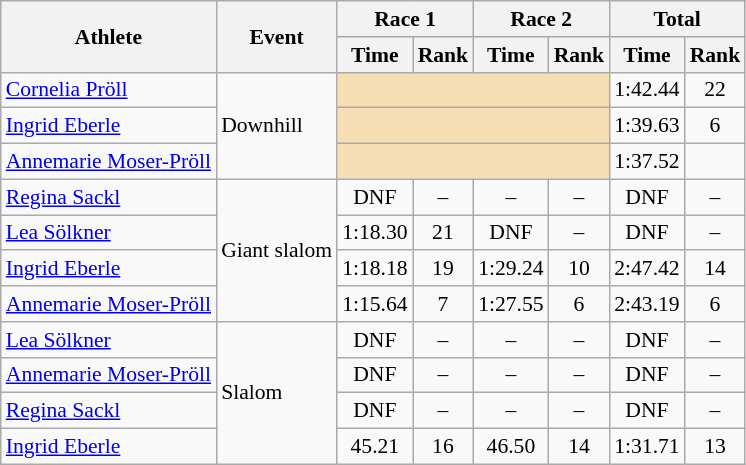<table class="wikitable" style="font-size:90%">
<tr>
<th rowspan="2">Athlete</th>
<th rowspan="2">Event</th>
<th colspan="2">Race 1</th>
<th colspan="2">Race 2</th>
<th colspan="2">Total</th>
</tr>
<tr>
<th>Time</th>
<th>Rank</th>
<th>Time</th>
<th>Rank</th>
<th>Time</th>
<th>Rank</th>
</tr>
<tr>
<td><a href='#'>Cornelia Pröll</a></td>
<td rowspan="3">Downhill</td>
<td colspan="4" bgcolor="wheat"></td>
<td align="center">1:42.44</td>
<td align="center">22</td>
</tr>
<tr>
<td><a href='#'>Ingrid Eberle</a></td>
<td colspan="4" bgcolor="wheat"></td>
<td align="center">1:39.63</td>
<td align="center">6</td>
</tr>
<tr>
<td><a href='#'>Annemarie Moser-Pröll</a></td>
<td colspan="4" bgcolor="wheat"></td>
<td align="center">1:37.52</td>
<td align="center"></td>
</tr>
<tr>
<td><a href='#'>Regina Sackl</a></td>
<td rowspan="4">Giant slalom</td>
<td align="center">DNF</td>
<td align="center">–</td>
<td align="center">–</td>
<td align="center">–</td>
<td align="center">DNF</td>
<td align="center">–</td>
</tr>
<tr>
<td><a href='#'>Lea Sölkner</a></td>
<td align="center">1:18.30</td>
<td align="center">21</td>
<td align="center">DNF</td>
<td align="center">–</td>
<td align="center">DNF</td>
<td align="center">–</td>
</tr>
<tr>
<td><a href='#'>Ingrid Eberle</a></td>
<td align="center">1:18.18</td>
<td align="center">19</td>
<td align="center">1:29.24</td>
<td align="center">10</td>
<td align="center">2:47.42</td>
<td align="center">14</td>
</tr>
<tr>
<td><a href='#'>Annemarie Moser-Pröll</a></td>
<td align="center">1:15.64</td>
<td align="center">7</td>
<td align="center">1:27.55</td>
<td align="center">6</td>
<td align="center">2:43.19</td>
<td align="center">6</td>
</tr>
<tr>
<td><a href='#'>Lea Sölkner</a></td>
<td rowspan="4">Slalom</td>
<td align="center">DNF</td>
<td align="center">–</td>
<td align="center">–</td>
<td align="center">–</td>
<td align="center">DNF</td>
<td align="center">–</td>
</tr>
<tr>
<td><a href='#'>Annemarie Moser-Pröll</a></td>
<td align="center">DNF</td>
<td align="center">–</td>
<td align="center">–</td>
<td align="center">–</td>
<td align="center">DNF</td>
<td align="center">–</td>
</tr>
<tr>
<td><a href='#'>Regina Sackl</a></td>
<td align="center">DNF</td>
<td align="center">–</td>
<td align="center">–</td>
<td align="center">–</td>
<td align="center">DNF</td>
<td align="center">–</td>
</tr>
<tr>
<td><a href='#'>Ingrid Eberle</a></td>
<td align="center">45.21</td>
<td align="center">16</td>
<td align="center">46.50</td>
<td align="center">14</td>
<td align="center">1:31.71</td>
<td align="center">13</td>
</tr>
</table>
